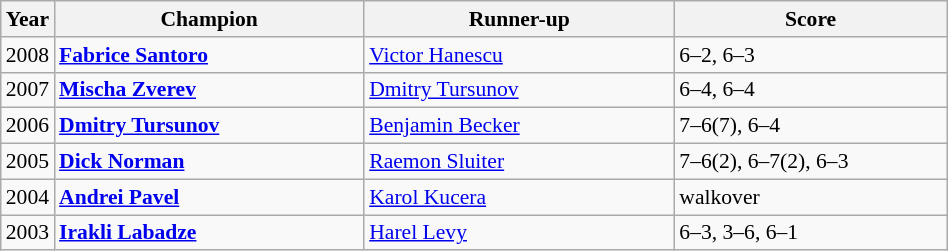<table class="wikitable" style="font-size:90%">
<tr>
<th>Year</th>
<th width="200">Champion</th>
<th width="200">Runner-up</th>
<th width="175">Score</th>
</tr>
<tr>
<td>2008</td>
<td> <strong><a href='#'>Fabrice Santoro</a></strong></td>
<td> <a href='#'>Victor Hanescu</a></td>
<td>6–2, 6–3</td>
</tr>
<tr>
<td>2007</td>
<td> <strong><a href='#'>Mischa Zverev</a></strong></td>
<td> <a href='#'>Dmitry Tursunov</a></td>
<td>6–4, 6–4</td>
</tr>
<tr>
<td>2006</td>
<td> <strong><a href='#'>Dmitry Tursunov</a></strong></td>
<td> <a href='#'>Benjamin Becker</a></td>
<td>7–6(7), 6–4</td>
</tr>
<tr>
<td>2005</td>
<td> <strong><a href='#'>Dick Norman</a></strong></td>
<td> <a href='#'>Raemon Sluiter</a></td>
<td>7–6(2), 6–7(2), 6–3</td>
</tr>
<tr>
<td>2004</td>
<td> <strong><a href='#'>Andrei Pavel</a></strong></td>
<td> <a href='#'>Karol Kucera</a></td>
<td>walkover</td>
</tr>
<tr>
<td>2003</td>
<td> <strong><a href='#'>Irakli Labadze</a></strong></td>
<td>   <a href='#'>Harel Levy</a></td>
<td>6–3, 3–6, 6–1</td>
</tr>
</table>
